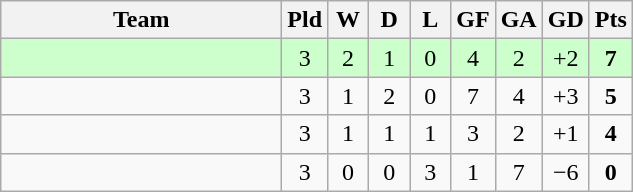<table class="wikitable" style="text-align:center;">
<tr>
<th width=180>Team</th>
<th width=20>Pld</th>
<th width=20>W</th>
<th width=20>D</th>
<th width=20>L</th>
<th width=20>GF</th>
<th width=20>GA</th>
<th width=20>GD</th>
<th width=20>Pts</th>
</tr>
<tr bgcolor="#ccffcc">
<td align="left"><em></em></td>
<td>3</td>
<td>2</td>
<td>1</td>
<td>0</td>
<td>4</td>
<td>2</td>
<td>+2</td>
<td><strong>7</strong></td>
</tr>
<tr>
<td align="left"></td>
<td>3</td>
<td>1</td>
<td>2</td>
<td>0</td>
<td>7</td>
<td>4</td>
<td>+3</td>
<td><strong>5</strong></td>
</tr>
<tr>
<td align="left"></td>
<td>3</td>
<td>1</td>
<td>1</td>
<td>1</td>
<td>3</td>
<td>2</td>
<td>+1</td>
<td><strong>4</strong></td>
</tr>
<tr>
<td align="left"></td>
<td>3</td>
<td>0</td>
<td>0</td>
<td>3</td>
<td>1</td>
<td>7</td>
<td>−6</td>
<td><strong>0</strong></td>
</tr>
</table>
